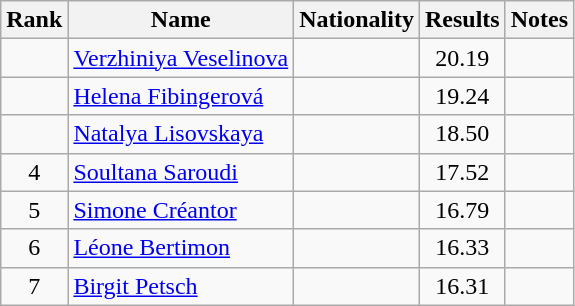<table class="wikitable sortable" style="text-align:center">
<tr>
<th>Rank</th>
<th>Name</th>
<th>Nationality</th>
<th>Results</th>
<th>Notes</th>
</tr>
<tr>
<td></td>
<td align="left"><a href='#'>Verzhiniya Veselinova</a></td>
<td align=left></td>
<td>20.19</td>
<td></td>
</tr>
<tr>
<td></td>
<td align="left"><a href='#'>Helena Fibingerová</a></td>
<td align=left></td>
<td>19.24</td>
<td></td>
</tr>
<tr>
<td></td>
<td align="left"><a href='#'>Natalya Lisovskaya</a></td>
<td align=left></td>
<td>18.50</td>
<td></td>
</tr>
<tr>
<td>4</td>
<td align="left"><a href='#'>Soultana Saroudi</a></td>
<td align=left></td>
<td>17.52</td>
<td></td>
</tr>
<tr>
<td>5</td>
<td align="left"><a href='#'>Simone Créantor</a></td>
<td align=left></td>
<td>16.79</td>
<td></td>
</tr>
<tr>
<td>6</td>
<td align="left"><a href='#'>Léone Bertimon</a></td>
<td align=left></td>
<td>16.33</td>
<td></td>
</tr>
<tr>
<td>7</td>
<td align="left"><a href='#'>Birgit Petsch</a></td>
<td align=left></td>
<td>16.31</td>
<td></td>
</tr>
</table>
